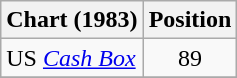<table class="wikitable sortable">
<tr>
<th>Chart (1983)</th>
<th>Position</th>
</tr>
<tr>
<td>US <a href='#'><em>Cash Box</em></a></td>
<td align="center">89</td>
</tr>
<tr>
</tr>
</table>
